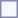<table style="border:1px solid #8888aa; background-color:#f7f8ff; padding:5px; font-size:95%; margin: 0px 12px 12px 0px;">
</table>
